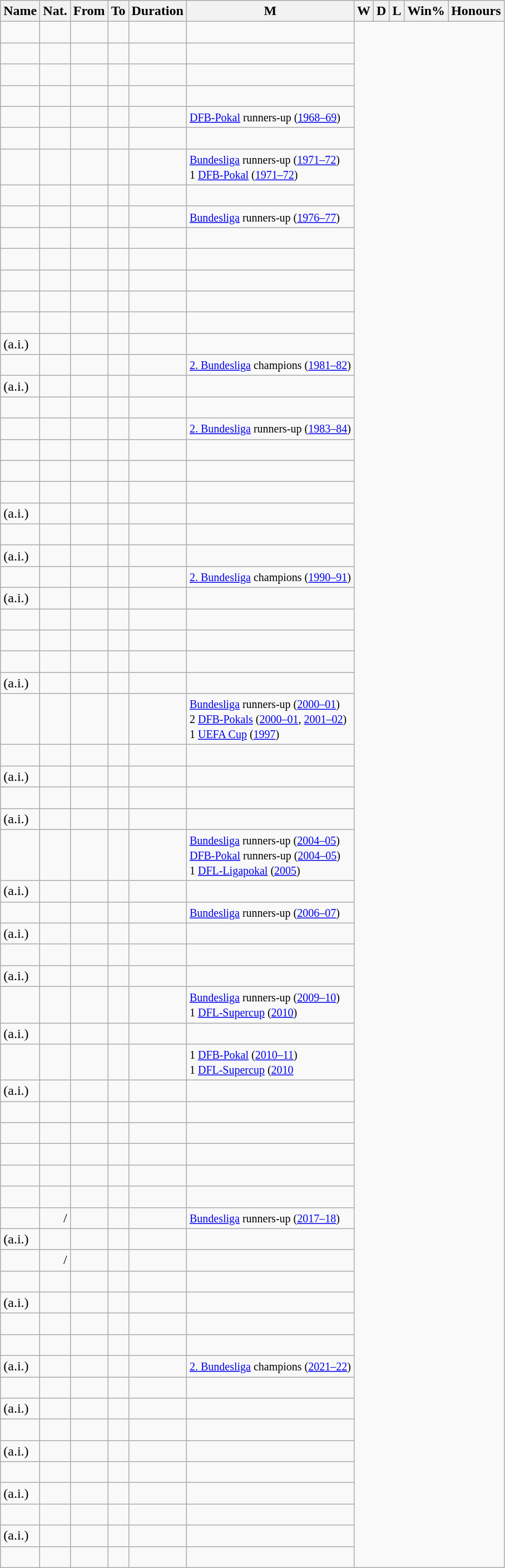<table class="wikitable sortable nowrap" style="text-align:right">
<tr>
<th>Name</th>
<th>Nat.</th>
<th>From</th>
<th>To</th>
<th>Duration</th>
<th>M</th>
<th>W</th>
<th>D</th>
<th>L</th>
<th>Win%</th>
<th>Honours</th>
</tr>
<tr>
<td align=left></td>
<td></td>
<td></td>
<td></td>
<td><br></td>
<td></td>
</tr>
<tr>
<td align=left></td>
<td></td>
<td></td>
<td></td>
<td><br></td>
<td></td>
</tr>
<tr>
<td align=left></td>
<td></td>
<td></td>
<td></td>
<td><br></td>
<td></td>
</tr>
<tr>
<td align=left></td>
<td></td>
<td></td>
<td></td>
<td><br></td>
<td></td>
</tr>
<tr>
<td align=left></td>
<td></td>
<td></td>
<td></td>
<td><br></td>
<td align=left><small><a href='#'>DFB-Pokal</a> runners-up (<a href='#'>1968–69</a>)</small></td>
</tr>
<tr>
<td align=left></td>
<td></td>
<td></td>
<td></td>
<td><br></td>
<td></td>
</tr>
<tr>
<td align=left></td>
<td></td>
<td></td>
<td></td>
<td><br></td>
<td align=left><small><a href='#'>Bundesliga</a> runners-up (<a href='#'>1971–72</a>)<br>1 <a href='#'>DFB-Pokal</a> (<a href='#'>1971–72</a>)</small></td>
</tr>
<tr>
<td align=left></td>
<td></td>
<td></td>
<td></td>
<td><br></td>
<td></td>
</tr>
<tr>
<td align=left></td>
<td></td>
<td></td>
<td></td>
<td><br></td>
<td align=left><small><a href='#'>Bundesliga</a> runners-up (<a href='#'>1976–77</a>)</small></td>
</tr>
<tr>
<td align=left></td>
<td></td>
<td></td>
<td></td>
<td><br></td>
<td></td>
</tr>
<tr>
<td align=left></td>
<td></td>
<td></td>
<td></td>
<td><br></td>
<td></td>
</tr>
<tr>
<td align=left></td>
<td></td>
<td></td>
<td></td>
<td><br></td>
<td></td>
</tr>
<tr>
<td align=left></td>
<td></td>
<td></td>
<td></td>
<td><br></td>
<td></td>
</tr>
<tr>
<td align=left></td>
<td></td>
<td></td>
<td></td>
<td><br></td>
<td></td>
</tr>
<tr>
<td align=left> (a.i.)</td>
<td></td>
<td></td>
<td></td>
<td><br></td>
<td></td>
</tr>
<tr>
<td align=left></td>
<td></td>
<td></td>
<td></td>
<td><br></td>
<td align=left><small><a href='#'>2. Bundesliga</a> champions (<a href='#'>1981–82</a>)</small></td>
</tr>
<tr>
<td align=left> (a.i.)</td>
<td></td>
<td></td>
<td></td>
<td><br></td>
<td></td>
</tr>
<tr>
<td align=left></td>
<td></td>
<td></td>
<td></td>
<td><br></td>
<td></td>
</tr>
<tr>
<td align=left></td>
<td></td>
<td></td>
<td></td>
<td><br></td>
<td align=left><small><a href='#'>2. Bundesliga</a> runners-up (<a href='#'>1983–84</a>)</small></td>
</tr>
<tr>
<td align=left></td>
<td></td>
<td></td>
<td></td>
<td><br></td>
<td></td>
</tr>
<tr>
<td align=left></td>
<td></td>
<td></td>
<td></td>
<td><br></td>
<td></td>
</tr>
<tr>
<td align=left></td>
<td></td>
<td></td>
<td></td>
<td><br></td>
<td></td>
</tr>
<tr>
<td align=left> (a.i.)</td>
<td></td>
<td></td>
<td></td>
<td><br></td>
<td></td>
</tr>
<tr>
<td align=left></td>
<td></td>
<td></td>
<td></td>
<td><br></td>
<td></td>
</tr>
<tr>
<td align=left> (a.i.)</td>
<td></td>
<td></td>
<td></td>
<td><br></td>
<td></td>
</tr>
<tr>
<td align=left></td>
<td></td>
<td></td>
<td></td>
<td><br></td>
<td align=left><small><a href='#'>2. Bundesliga</a> champions (<a href='#'>1990–91</a>)</small></td>
</tr>
<tr>
<td align=left> (a.i.)</td>
<td></td>
<td></td>
<td></td>
<td><br></td>
<td></td>
</tr>
<tr>
<td align=left></td>
<td></td>
<td></td>
<td></td>
<td><br></td>
<td></td>
</tr>
<tr>
<td align=left></td>
<td></td>
<td></td>
<td></td>
<td><br></td>
<td></td>
</tr>
<tr>
<td align=left></td>
<td></td>
<td></td>
<td></td>
<td><br></td>
<td></td>
</tr>
<tr>
<td align=left> (a.i.)</td>
<td></td>
<td></td>
<td></td>
<td><br></td>
<td></td>
</tr>
<tr>
<td align=left></td>
<td></td>
<td></td>
<td></td>
<td><br></td>
<td align=left><small><a href='#'>Bundesliga</a> runners-up (<a href='#'>2000–01</a>)<br>2 <a href='#'>DFB-Pokals</a> (<a href='#'>2000–01</a>, <a href='#'>2001–02</a>)<br>1 <a href='#'>UEFA Cup</a> (<a href='#'>1997</a>)</small></td>
</tr>
<tr>
<td align=left></td>
<td></td>
<td></td>
<td></td>
<td><br></td>
<td></td>
</tr>
<tr>
<td align=left> (a.i.)</td>
<td></td>
<td></td>
<td></td>
<td><br></td>
<td></td>
</tr>
<tr>
<td align=left></td>
<td></td>
<td></td>
<td></td>
<td><br></td>
<td></td>
</tr>
<tr>
<td align=left> (a.i.)</td>
<td></td>
<td></td>
<td></td>
<td><br></td>
<td></td>
</tr>
<tr>
<td align=left></td>
<td></td>
<td></td>
<td></td>
<td><br></td>
<td align=left><small><a href='#'>Bundesliga</a> runners-up (<a href='#'>2004–05</a>)<br><a href='#'>DFB-Pokal</a> runners-up (<a href='#'>2004–05</a>)<br>1 <a href='#'>DFL-Ligapokal</a> (<a href='#'>2005</a>)</small></td>
</tr>
<tr>
<td align=left> (a.i.)</td>
<td></td>
<td></td>
<td></td>
<td><br></td>
<td></td>
</tr>
<tr>
<td align=left></td>
<td></td>
<td></td>
<td></td>
<td><br></td>
<td align=left><small><a href='#'>Bundesliga</a> runners-up (<a href='#'>2006–07</a>)</small></td>
</tr>
<tr>
<td align=left> (a.i.)</td>
<td></td>
<td></td>
<td></td>
<td><br></td>
<td></td>
</tr>
<tr>
<td align=left></td>
<td></td>
<td></td>
<td></td>
<td><br></td>
<td></td>
</tr>
<tr>
<td align=left> (a.i.)</td>
<td></td>
<td></td>
<td></td>
<td><br></td>
<td></td>
</tr>
<tr>
<td align=left></td>
<td></td>
<td></td>
<td></td>
<td><br></td>
<td align=left><small><a href='#'>Bundesliga</a> runners-up (<a href='#'>2009–10</a>)<br>1 <a href='#'>DFL-Supercup</a> (<a href='#'>2010</a>)</small></td>
</tr>
<tr>
<td align=left> (a.i.)</td>
<td></td>
<td></td>
<td></td>
<td><br></td>
<td></td>
</tr>
<tr>
<td align=left></td>
<td></td>
<td></td>
<td></td>
<td><br></td>
<td align=left><small>1 <a href='#'>DFB-Pokal</a> (<a href='#'>2010–11</a>)<br>1 <a href='#'>DFL-Supercup</a> (<a href='#'>2010</a></small></td>
</tr>
<tr>
<td align=left> (a.i.)</td>
<td></td>
<td></td>
<td></td>
<td><br></td>
<td></td>
</tr>
<tr>
<td align=left></td>
<td></td>
<td></td>
<td></td>
<td><br></td>
<td></td>
</tr>
<tr>
<td align=left></td>
<td></td>
<td></td>
<td></td>
<td><br></td>
<td></td>
</tr>
<tr>
<td align=left></td>
<td></td>
<td></td>
<td></td>
<td><br></td>
<td></td>
</tr>
<tr>
<td align=left></td>
<td></td>
<td></td>
<td></td>
<td><br></td>
<td></td>
</tr>
<tr>
<td align=left></td>
<td></td>
<td></td>
<td></td>
<td><br></td>
<td></td>
</tr>
<tr>
<td align=left></td>
<td>/</td>
<td></td>
<td></td>
<td><br></td>
<td align=left><small><a href='#'>Bundesliga</a> runners-up (<a href='#'>2017–18</a>)</small></td>
</tr>
<tr>
<td align=left> (a.i.)</td>
<td></td>
<td></td>
<td></td>
<td><br></td>
<td></td>
</tr>
<tr>
<td align=left></td>
<td>/</td>
<td></td>
<td></td>
<td><br></td>
<td></td>
</tr>
<tr>
<td align=left></td>
<td></td>
<td></td>
<td></td>
<td><br></td>
<td></td>
</tr>
<tr>
<td align=left> (a.i.)</td>
<td></td>
<td></td>
<td></td>
<td><br></td>
<td></td>
</tr>
<tr>
<td align=left></td>
<td></td>
<td></td>
<td></td>
<td><br></td>
<td></td>
</tr>
<tr>
<td align=left></td>
<td></td>
<td></td>
<td></td>
<td><br></td>
<td></td>
</tr>
<tr>
<td align=left> (a.i.)</td>
<td></td>
<td></td>
<td></td>
<td><br></td>
<td align=left><small><a href='#'>2. Bundesliga</a> champions (<a href='#'>2021–22</a>)</small></td>
</tr>
<tr>
<td align=left></td>
<td></td>
<td></td>
<td></td>
<td><br></td>
<td></td>
</tr>
<tr>
<td align=left> (a.i.)</td>
<td></td>
<td></td>
<td></td>
<td><br></td>
<td></td>
</tr>
<tr>
<td align=left></td>
<td></td>
<td></td>
<td></td>
<td><br></td>
<td></td>
</tr>
<tr>
<td align=left> (a.i.)</td>
<td></td>
<td></td>
<td></td>
<td><br></td>
<td></td>
</tr>
<tr>
<td align=left></td>
<td></td>
<td></td>
<td></td>
<td><br></td>
<td></td>
</tr>
<tr>
<td align=left> (a.i.)</td>
<td></td>
<td></td>
<td></td>
<td><br></td>
<td></td>
</tr>
<tr>
<td align=left></td>
<td></td>
<td></td>
<td></td>
<td><br></td>
<td></td>
</tr>
<tr>
<td align=left> (a.i.)</td>
<td></td>
<td></td>
<td></td>
<td><br></td>
<td></td>
</tr>
<tr>
<td align=left></td>
<td></td>
<td></td>
<td></td>
<td><br></td>
<td></td>
</tr>
</table>
